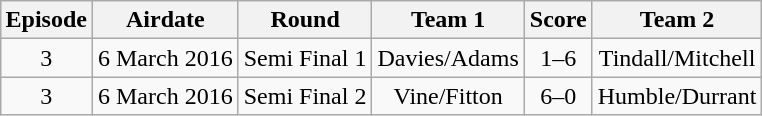<table class="wikitable" style="margin:auto; text-align:center;">
<tr>
<th scope="col">Episode</th>
<th scope="col">Airdate</th>
<th scope="col">Round</th>
<th scope="col">Team 1</th>
<th scope="col">Score</th>
<th scope="col">Team 2</th>
</tr>
<tr>
<td>3</td>
<td>6 March 2016</td>
<td>Semi Final 1</td>
<td>Davies/Adams</td>
<td>1–6</td>
<td>Tindall/Mitchell</td>
</tr>
<tr>
<td>3</td>
<td>6 March 2016</td>
<td>Semi Final 2</td>
<td>Vine/Fitton</td>
<td>6–0</td>
<td>Humble/Durrant</td>
</tr>
</table>
